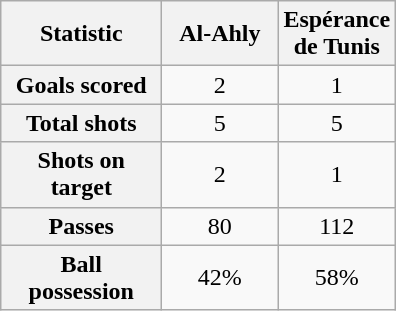<table class="wikitable plainrowheaders" style="text-align:center">
<tr>
<th scope="col" style="width:100px">Statistic</th>
<th scope="col" style="width:70px">Al-Ahly</th>
<th scope="col" style="width:70px">Espérance de Tunis</th>
</tr>
<tr>
<th scope=row>Goals scored</th>
<td>2</td>
<td>1</td>
</tr>
<tr>
<th scope=row>Total shots</th>
<td>5</td>
<td>5</td>
</tr>
<tr>
<th scope=row>Shots on target</th>
<td>2</td>
<td>1</td>
</tr>
<tr>
<th scope=row>Passes</th>
<td>80</td>
<td>112</td>
</tr>
<tr>
<th scope=row>Ball possession</th>
<td>42%</td>
<td>58%</td>
</tr>
</table>
